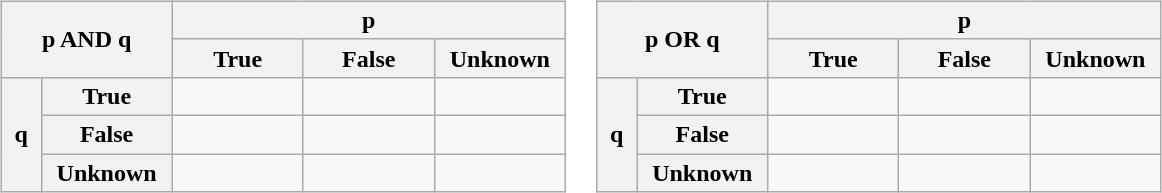<table border="0">
<tr>
<td valign="top"><br><table class="wikitable">
<tr>
<th colspan=2 rowspan=2>p AND q</th>
<th colspan=3>p</th>
</tr>
<tr>
<th style="width: 5em;">True</th>
<th style="width: 5em;">False</th>
<th style="width: 5em;">Unknown</th>
</tr>
<tr>
<th rowspan=3 style="width: 1.2em;">q</th>
<th style="width: 5em;">True</th>
<td></td>
<td></td>
<td></td>
</tr>
<tr>
<th style="width: 5em;">False</th>
<td></td>
<td></td>
<td></td>
</tr>
<tr>
<th style="width: 5em;">Unknown</th>
<td></td>
<td></td>
<td></td>
</tr>
</table>
</td>
<td valign="top"><br><table class="wikitable">
<tr>
<th colspan=2 rowspan=2>p OR q</th>
<th colspan=3>p</th>
</tr>
<tr>
<th style="width: 5em;">True</th>
<th style="width: 5em;">False</th>
<th style="width: 5em;">Unknown</th>
</tr>
<tr>
<th rowspan=3 style="width: 1.2em;">q</th>
<th style="width: 5em;">True</th>
<td></td>
<td></td>
<td></td>
</tr>
<tr>
<th style="width: 5em;">False</th>
<td></td>
<td></td>
<td></td>
</tr>
<tr>
<th style="width: 5em;">Unknown</th>
<td></td>
<td></td>
<td></td>
</tr>
</table>
</td>
</tr>
</table>
